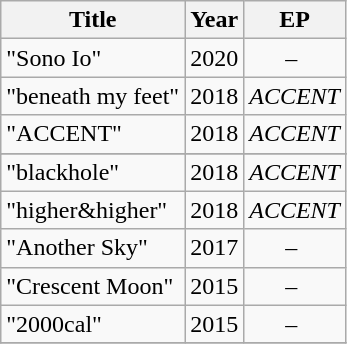<table class="wikitable">
<tr>
<th>Title</th>
<th>Year</th>
<th>EP</th>
</tr>
<tr>
<td>"Sono Io"</td>
<td>2020</td>
<td>      –</td>
</tr>
<tr>
<td>"beneath my feet"</td>
<td>2018</td>
<td><em>ACCENT</em></td>
</tr>
<tr>
<td>"ACCENT"</td>
<td>2018</td>
<td><em>ACCENT</em></td>
</tr>
<tr>
</tr>
<tr>
<td>"blackhole"</td>
<td>2018</td>
<td><em>ACCENT</em></td>
</tr>
<tr>
<td>"higher&higher"</td>
<td>2018</td>
<td><em>ACCENT</em></td>
</tr>
<tr>
<td>"Another Sky"</td>
<td>2017</td>
<td>      –</td>
</tr>
<tr>
<td>"Crescent Moon"</td>
<td>2015</td>
<td>      –</td>
</tr>
<tr>
<td>"2000cal"</td>
<td>2015</td>
<td>      –</td>
</tr>
<tr>
</tr>
</table>
